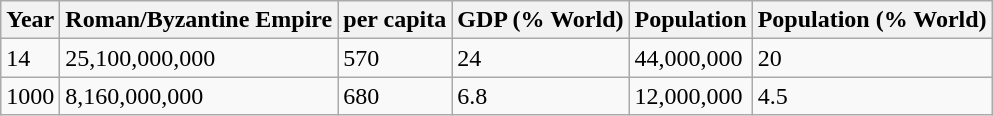<table class="wikitable">
<tr>
<th>Year</th>
<th>Roman/Byzantine Empire</th>
<th>per capita</th>
<th>GDP (% World)</th>
<th>Population</th>
<th>Population (% World)</th>
</tr>
<tr>
<td>14</td>
<td>25,100,000,000</td>
<td>570</td>
<td>24</td>
<td>44,000,000</td>
<td>20</td>
</tr>
<tr>
<td>1000</td>
<td>8,160,000,000</td>
<td>680</td>
<td>6.8</td>
<td>12,000,000</td>
<td>4.5</td>
</tr>
</table>
